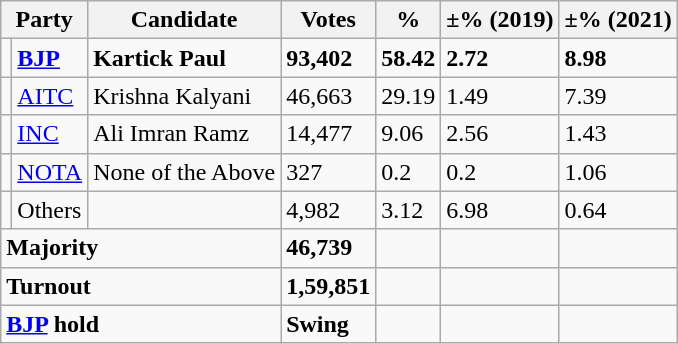<table class="wikitable">
<tr>
<th colspan="2">Party</th>
<th>Candidate</th>
<th>Votes</th>
<th>%</th>
<th>±% (2019)</th>
<th>±% (2021)</th>
</tr>
<tr>
<td></td>
<td><strong><a href='#'>BJP</a></strong></td>
<td><strong>Kartick Paul</strong></td>
<td><strong>93,402</strong></td>
<td><strong>58.42</strong></td>
<td><strong>2.72</strong></td>
<td><strong>8.98</strong></td>
</tr>
<tr>
<td></td>
<td><a href='#'>AITC</a></td>
<td>Krishna Kalyani</td>
<td>46,663</td>
<td>29.19</td>
<td>1.49</td>
<td>7.39</td>
</tr>
<tr>
<td></td>
<td><a href='#'>INC</a></td>
<td>Ali Imran Ramz</td>
<td>14,477</td>
<td>9.06</td>
<td>2.56</td>
<td>1.43</td>
</tr>
<tr>
<td></td>
<td><a href='#'>NOTA</a></td>
<td>None of the Above</td>
<td>327</td>
<td>0.2</td>
<td>0.2</td>
<td>1.06</td>
</tr>
<tr>
<td></td>
<td>Others</td>
<td></td>
<td>4,982</td>
<td>3.12</td>
<td>6.98</td>
<td>0.64</td>
</tr>
<tr>
<td colspan="3"><strong>Majority</strong></td>
<td><strong>46,739</strong></td>
<td></td>
<td></td>
<td></td>
</tr>
<tr>
<td colspan="3"><strong>Turnout</strong></td>
<td><strong>1,59,851</strong></td>
<td></td>
<td></td>
<td></td>
</tr>
<tr>
<td colspan="3"><strong><a href='#'>BJP</a> hold</strong></td>
<td><strong>Swing</strong></td>
<td></td>
<td></td>
<td></td>
</tr>
</table>
